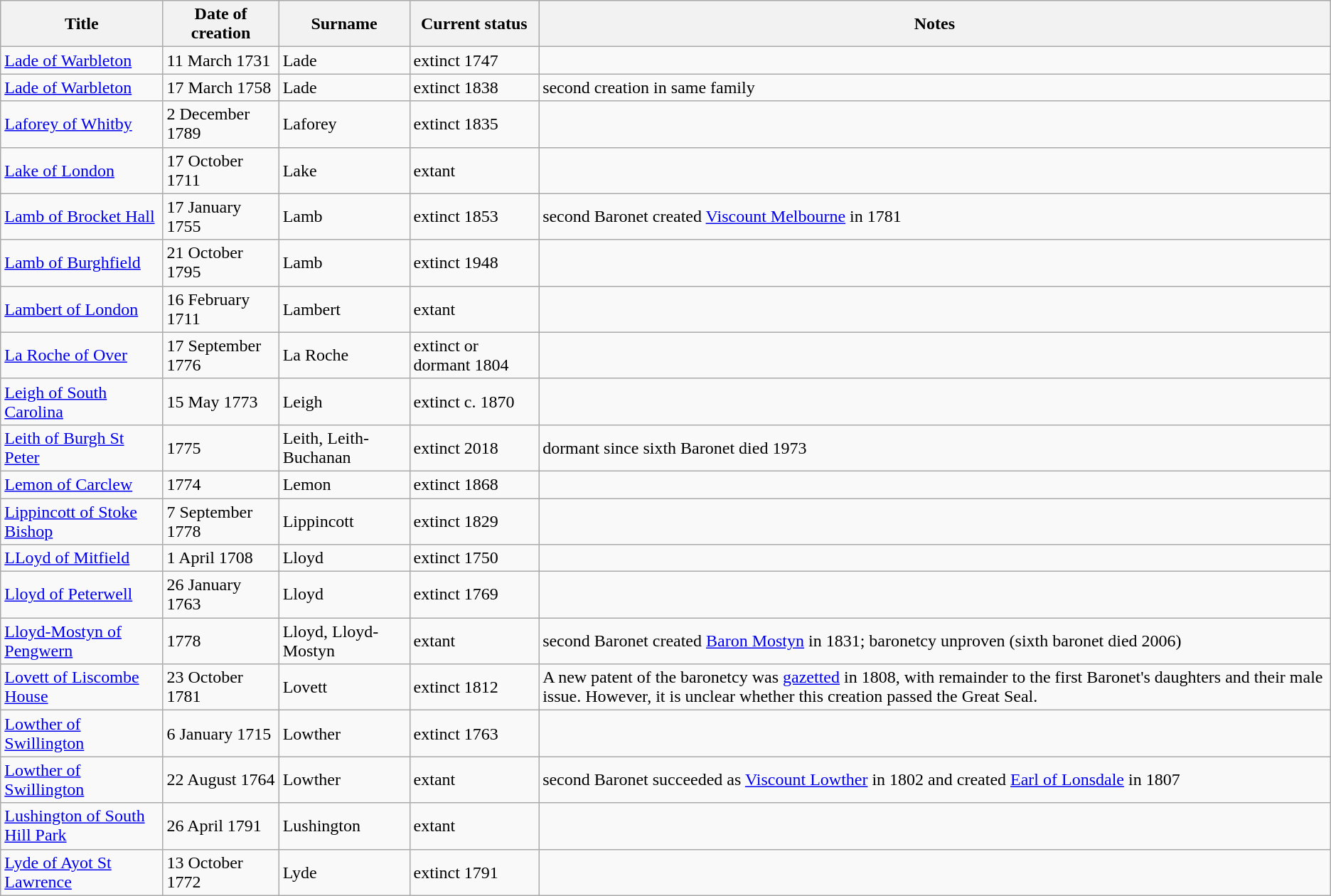<table class="wikitable">
<tr>
<th>Title</th>
<th>Date of creation</th>
<th>Surname</th>
<th>Current status</th>
<th>Notes</th>
</tr>
<tr>
<td><a href='#'>Lade of Warbleton</a></td>
<td>11 March 1731</td>
<td>Lade</td>
<td>extinct 1747</td>
<td></td>
</tr>
<tr>
<td><a href='#'>Lade of Warbleton</a></td>
<td>17 March 1758</td>
<td>Lade</td>
<td>extinct 1838</td>
<td>second creation in same family</td>
</tr>
<tr>
<td><a href='#'>Laforey of Whitby</a></td>
<td>2 December 1789</td>
<td>Laforey</td>
<td>extinct 1835</td>
<td></td>
</tr>
<tr>
<td><a href='#'>Lake of London</a></td>
<td>17 October 1711</td>
<td>Lake</td>
<td>extant</td>
<td></td>
</tr>
<tr>
<td><a href='#'>Lamb of Brocket Hall</a></td>
<td>17 January 1755</td>
<td>Lamb</td>
<td>extinct 1853</td>
<td>second Baronet created <a href='#'>Viscount Melbourne</a> in 1781</td>
</tr>
<tr>
<td><a href='#'>Lamb of Burghfield</a></td>
<td>21 October 1795</td>
<td>Lamb</td>
<td>extinct 1948</td>
<td></td>
</tr>
<tr>
<td><a href='#'>Lambert of London</a></td>
<td>16 February 1711</td>
<td>Lambert</td>
<td>extant</td>
<td></td>
</tr>
<tr>
<td><a href='#'>La Roche of Over</a></td>
<td>17 September 1776</td>
<td>La Roche</td>
<td>extinct or dormant 1804</td>
<td></td>
</tr>
<tr>
<td><a href='#'>Leigh of South Carolina</a></td>
<td>15 May 1773</td>
<td>Leigh</td>
<td>extinct c. 1870</td>
<td></td>
</tr>
<tr>
<td><a href='#'>Leith of Burgh St Peter</a></td>
<td>1775</td>
<td>Leith, Leith-Buchanan</td>
<td>extinct 2018</td>
<td>dormant since sixth Baronet died 1973</td>
</tr>
<tr>
<td><a href='#'>Lemon of Carclew</a></td>
<td>1774</td>
<td>Lemon</td>
<td>extinct 1868</td>
<td></td>
</tr>
<tr>
<td><a href='#'>Lippincott of Stoke Bishop</a></td>
<td>7 September 1778</td>
<td>Lippincott</td>
<td>extinct 1829</td>
<td></td>
</tr>
<tr>
<td><a href='#'>LLoyd of Mitfield</a></td>
<td>1 April 1708</td>
<td>Lloyd</td>
<td>extinct 1750</td>
<td></td>
</tr>
<tr>
<td><a href='#'>Lloyd of Peterwell</a></td>
<td>26 January 1763</td>
<td>Lloyd</td>
<td>extinct 1769</td>
<td></td>
</tr>
<tr>
<td><a href='#'>Lloyd-Mostyn of Pengwern</a></td>
<td>1778</td>
<td>Lloyd, Lloyd-Mostyn</td>
<td>extant</td>
<td>second Baronet created <a href='#'>Baron Mostyn</a> in 1831; baronetcy unproven (sixth baronet died 2006)</td>
</tr>
<tr>
<td><a href='#'>Lovett of Liscombe House</a></td>
<td>23 October 1781</td>
<td>Lovett</td>
<td>extinct 1812</td>
<td>A new patent of the baronetcy was <a href='#'>gazetted</a> in 1808, with remainder to the first Baronet's daughters and their male issue. However, it is unclear whether this creation passed the Great Seal.</td>
</tr>
<tr>
<td><a href='#'>Lowther of Swillington</a></td>
<td>6 January 1715</td>
<td>Lowther</td>
<td>extinct 1763</td>
<td></td>
</tr>
<tr>
<td><a href='#'>Lowther of Swillington</a></td>
<td>22 August 1764</td>
<td>Lowther</td>
<td>extant</td>
<td>second Baronet succeeded as <a href='#'>Viscount Lowther</a> in 1802 and created <a href='#'>Earl of Lonsdale</a> in 1807</td>
</tr>
<tr>
<td><a href='#'>Lushington of South Hill Park</a></td>
<td>26 April 1791</td>
<td>Lushington</td>
<td>extant</td>
<td></td>
</tr>
<tr>
<td><a href='#'>Lyde of Ayot St Lawrence</a></td>
<td>13 October 1772</td>
<td>Lyde</td>
<td>extinct 1791</td>
<td></td>
</tr>
</table>
